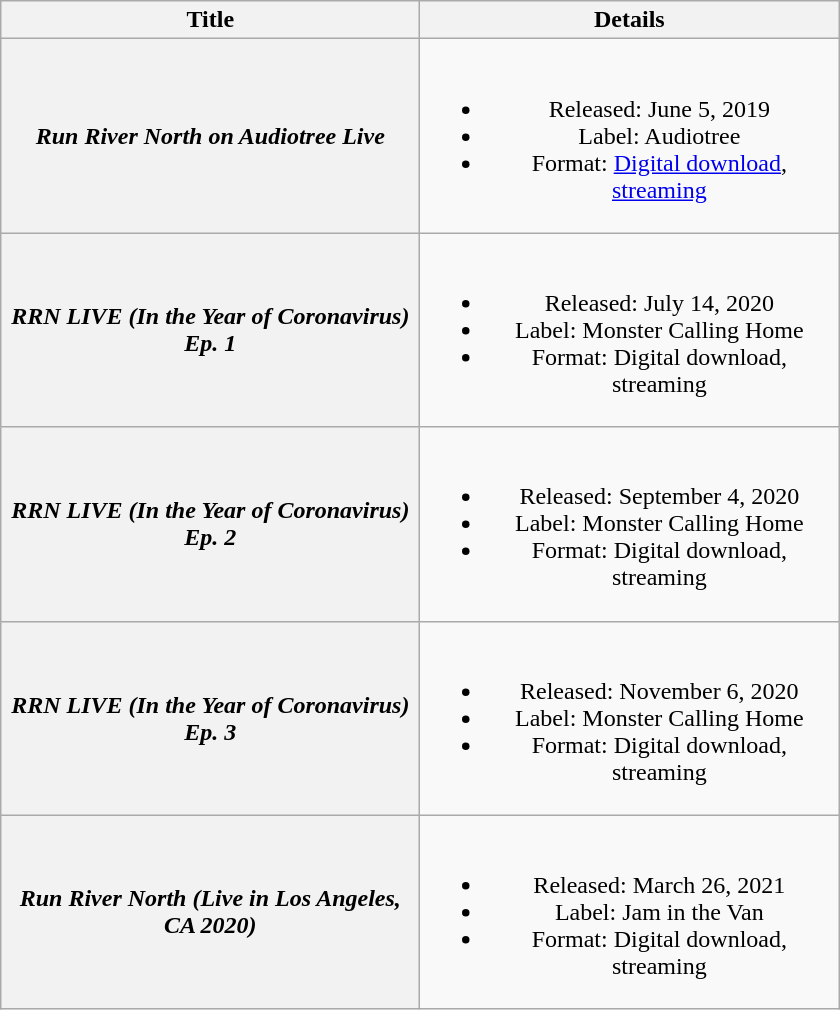<table class="wikitable plainrowheaders" style="text-align:center;">
<tr>
<th scope="col" style="width:17em;">Title</th>
<th scope="col" style="width:17em;">Details</th>
</tr>
<tr>
<th scope="row"><em>Run River North on Audiotree Live</em></th>
<td><br><ul><li>Released: June 5, 2019</li><li>Label: Audiotree</li><li>Format: <a href='#'>Digital download</a>, <a href='#'>streaming</a></li></ul></td>
</tr>
<tr>
<th scope="row"><em>RRN LIVE (In the Year of Coronavirus) Ep. 1</em></th>
<td><br><ul><li>Released: July 14, 2020</li><li>Label: Monster Calling Home</li><li>Format: Digital download, streaming</li></ul></td>
</tr>
<tr>
<th scope="row"><em>RRN LIVE (In the Year of Coronavirus) Ep. 2</em></th>
<td><br><ul><li>Released: September 4, 2020</li><li>Label: Monster Calling Home</li><li>Format: Digital download, streaming</li></ul></td>
</tr>
<tr>
<th scope="row"><em>RRN LIVE (In the Year of Coronavirus) Ep. 3</em></th>
<td><br><ul><li>Released: November 6, 2020</li><li>Label: Monster Calling Home</li><li>Format: Digital download, streaming</li></ul></td>
</tr>
<tr>
<th scope="row"><em>Run River North (Live in Los Angeles, CA 2020)</em></th>
<td><br><ul><li>Released: March 26, 2021</li><li>Label: Jam in the Van</li><li>Format: Digital download, streaming</li></ul></td>
</tr>
</table>
